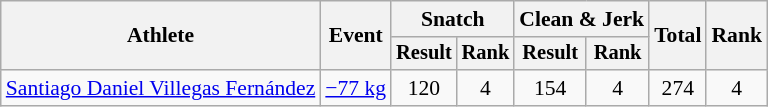<table class="wikitable" style="font-size:90%">
<tr>
<th rowspan="2">Athlete</th>
<th rowspan="2">Event</th>
<th colspan="2">Snatch</th>
<th colspan="2">Clean & Jerk</th>
<th rowspan="2">Total</th>
<th rowspan="2">Rank</th>
</tr>
<tr style="font-size:95%">
<th>Result</th>
<th>Rank</th>
<th>Result</th>
<th>Rank</th>
</tr>
<tr align=center>
<td align=left><a href='#'>Santiago Daniel Villegas Fernández</a></td>
<td align=left><a href='#'>−77 kg</a></td>
<td>120</td>
<td>4</td>
<td>154</td>
<td>4</td>
<td>274</td>
<td>4</td>
</tr>
</table>
